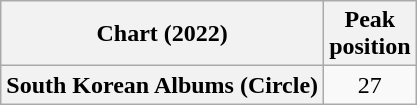<table class="wikitable plainrowheaders" style="text-align:center">
<tr>
<th scope="col">Chart (2022)</th>
<th scope="col">Peak<br>position</th>
</tr>
<tr>
<th scope="row">South Korean Albums (Circle)</th>
<td>27</td>
</tr>
</table>
